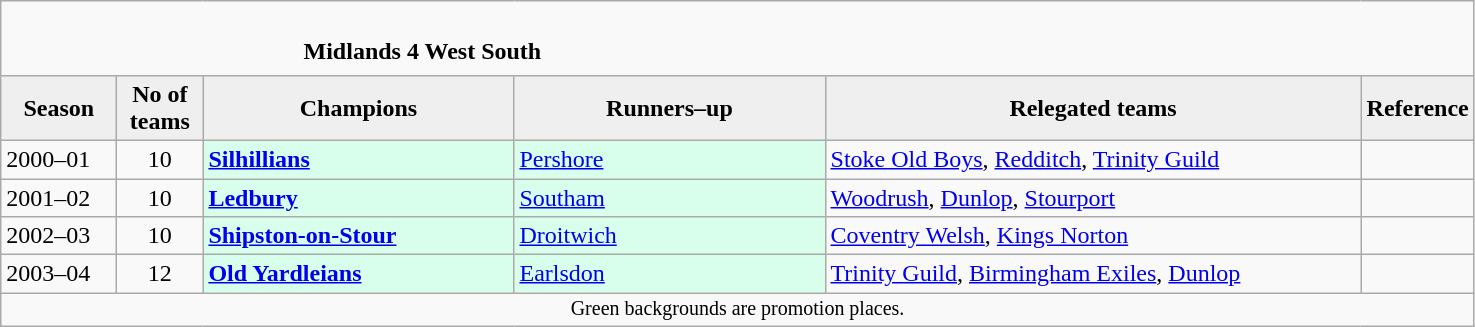<table class="wikitable" style="text-align: left;">
<tr>
<td colspan="11" cellpadding="0" cellspacing="0"><br><table border="0" style="width:100%;" cellpadding="0" cellspacing="0">
<tr>
<td style="width:20%; border:0;"></td>
<td style="border:0;"><strong>Midlands 4 West South</strong></td>
<td style="width:20%; border:0;"></td>
</tr>
</table>
</td>
</tr>
<tr>
<th style="background:#efefef; width:70px;">Season</th>
<th style="background:#efefef; width:50px;">No of teams</th>
<th style="background:#efefef; width:200px;">Champions</th>
<th style="background:#efefef; width:200px;">Runners–up</th>
<th style="background:#efefef; width:350px;">Relegated teams</th>
<th style="background:#efefef; width:50px;">Reference</th>
</tr>
<tr align=left>
<td>2000–01</td>
<td style="text-align: center;">10</td>
<td style="background:#d8ffeb;"><strong><a href='#'>Silhillians</a></strong></td>
<td style="background:#d8ffeb;"><a href='#'>Pershore</a></td>
<td><a href='#'>Stoke Old Boys</a>, <a href='#'>Redditch</a>, <a href='#'>Trinity Guild</a></td>
<td></td>
</tr>
<tr>
<td>2001–02</td>
<td style="text-align: center;">10</td>
<td style="background:#d8ffeb;"><strong><a href='#'>Ledbury</a></strong></td>
<td style="background:#d8ffeb;"><a href='#'>Southam</a></td>
<td><a href='#'>Woodrush</a>, <a href='#'>Dunlop</a>, <a href='#'>Stourport</a></td>
<td></td>
</tr>
<tr>
<td>2002–03</td>
<td style="text-align: center;">10</td>
<td style="background:#d8ffeb;"><strong><a href='#'>Shipston-on-Stour</a></strong></td>
<td style="background:#d8ffeb;"><a href='#'>Droitwich</a></td>
<td><a href='#'>Coventry Welsh</a>, <a href='#'>Kings Norton</a></td>
<td></td>
</tr>
<tr>
<td>2003–04</td>
<td style="text-align: center;">12</td>
<td style="background:#d8ffeb;"><strong><a href='#'>Old Yardleians</a></strong></td>
<td style="background:#d8ffeb;"><a href='#'>Earlsdon</a></td>
<td><a href='#'>Trinity Guild</a>, <a href='#'>Birmingham Exiles</a>, <a href='#'>Dunlop</a></td>
<td></td>
</tr>
<tr>
<td colspan="15"  style="border:0; font-size:smaller; text-align:center;">Green backgrounds are promotion places.</td>
</tr>
</table>
